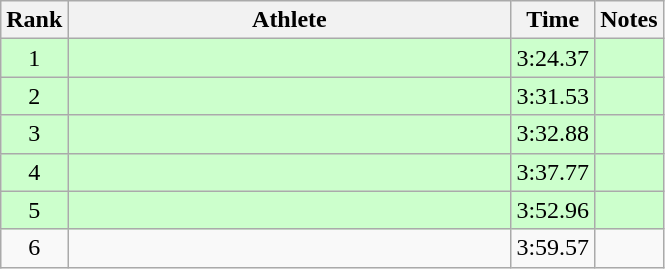<table class="wikitable" style="text-align:center">
<tr>
<th>Rank</th>
<th Style="width:18em">Athlete</th>
<th>Time</th>
<th>Notes</th>
</tr>
<tr style="background:#cfc">
<td>1</td>
<td style="text-align:left"></td>
<td>3:24.37</td>
<td></td>
</tr>
<tr style="background:#cfc">
<td>2</td>
<td style="text-align:left"></td>
<td>3:31.53</td>
<td></td>
</tr>
<tr style="background:#cfc">
<td>3</td>
<td style="text-align:left"></td>
<td>3:32.88</td>
<td></td>
</tr>
<tr style="background:#cfc">
<td>4</td>
<td style="text-align:left"></td>
<td>3:37.77</td>
<td></td>
</tr>
<tr style="background:#cfc">
<td>5</td>
<td style="text-align:left"></td>
<td>3:52.96</td>
<td></td>
</tr>
<tr>
<td>6</td>
<td style="text-align:left"></td>
<td>3:59.57</td>
<td></td>
</tr>
</table>
